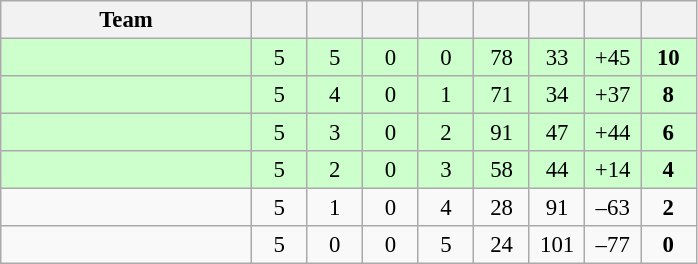<table class="wikitable" style="text-align:center; font-size:95%;">
<tr>
<th width=160>Team</th>
<th width=30></th>
<th width=30></th>
<th width=30></th>
<th width=30></th>
<th width=30></th>
<th width=30></th>
<th width=30></th>
<th width=30></th>
</tr>
<tr bgcolor=#ccffcc>
<td align=left></td>
<td>5</td>
<td>5</td>
<td>0</td>
<td>0</td>
<td>78</td>
<td>33</td>
<td>+45</td>
<td><strong>10</strong></td>
</tr>
<tr bgcolor=#ccffcc>
<td align=left></td>
<td>5</td>
<td>4</td>
<td>0</td>
<td>1</td>
<td>71</td>
<td>34</td>
<td>+37</td>
<td><strong>8</strong></td>
</tr>
<tr bgcolor=#ccffcc>
<td align=left></td>
<td>5</td>
<td>3</td>
<td>0</td>
<td>2</td>
<td>91</td>
<td>47</td>
<td>+44</td>
<td><strong>6</strong></td>
</tr>
<tr bgcolor=#ccffcc>
<td align=left></td>
<td>5</td>
<td>2</td>
<td>0</td>
<td>3</td>
<td>58</td>
<td>44</td>
<td>+14</td>
<td><strong>4</strong></td>
</tr>
<tr>
<td align=left></td>
<td>5</td>
<td>1</td>
<td>0</td>
<td>4</td>
<td>28</td>
<td>91</td>
<td>–63</td>
<td><strong>2</strong></td>
</tr>
<tr>
<td align=left></td>
<td>5</td>
<td>0</td>
<td>0</td>
<td>5</td>
<td>24</td>
<td>101</td>
<td>–77</td>
<td><strong>0</strong></td>
</tr>
</table>
